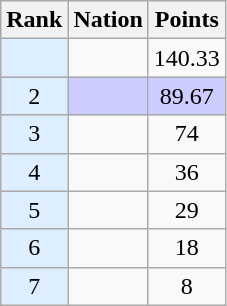<table class="wikitable sortable" style="text-align:center">
<tr>
<th>Rank</th>
<th>Nation</th>
<th>Points</th>
</tr>
<tr>
<td bgcolor = DDEEFF></td>
<td align=left></td>
<td>140.33</td>
</tr>
<tr style="background-color:#ccccff">
<td bgcolor = DDEEFF>2</td>
<td align=left></td>
<td>89.67</td>
</tr>
<tr>
<td bgcolor = DDEEFF>3</td>
<td align=left></td>
<td>74</td>
</tr>
<tr>
<td bgcolor = DDEEFF>4</td>
<td align=left></td>
<td>36</td>
</tr>
<tr>
<td bgcolor = DDEEFF>5</td>
<td align=left></td>
<td>29</td>
</tr>
<tr>
<td bgcolor = DDEEFF>6</td>
<td align=left></td>
<td>18</td>
</tr>
<tr>
<td bgcolor = DDEEFF>7</td>
<td align=left></td>
<td>8</td>
</tr>
</table>
